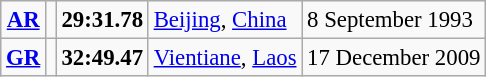<table class="wikitable" style="font-size:95%; position:relative;">
<tr>
<td align=center><strong><a href='#'>AR</a></strong></td>
<td></td>
<td><strong>29:31.78</strong></td>
<td><a href='#'>Beijing</a>, <a href='#'>China</a></td>
<td>8 September 1993</td>
</tr>
<tr>
<td align=center><strong><a href='#'>GR</a></strong></td>
<td></td>
<td><strong>32:49.47</strong></td>
<td><a href='#'>Vientiane</a>, <a href='#'>Laos</a></td>
<td>17 December 2009</td>
</tr>
</table>
